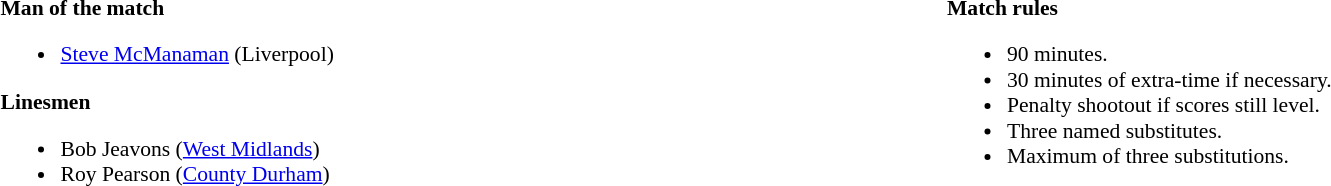<table style="width:100%; font-size:90%;">
<tr>
<td style="width:50%; vertical-align:top;"><br><strong>Man of the match</strong><ul><li><a href='#'>Steve McManaman</a> (Liverpool)</li></ul><strong>Linesmen</strong><ul><li>Bob Jeavons (<a href='#'>West Midlands</a>)</li><li>Roy Pearson (<a href='#'>County Durham</a>)</li></ul></td>
<td style="width:50%; vertical-align:top;"><br><strong>Match rules</strong><ul><li>90 minutes.</li><li>30 minutes of extra-time if necessary.</li><li>Penalty shootout if scores still level.</li><li>Three named substitutes.</li><li>Maximum of three substitutions.</li></ul></td>
</tr>
</table>
